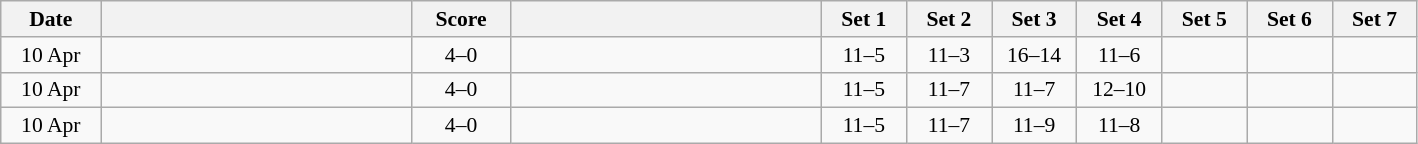<table class="wikitable" style="text-align: center; font-size:90% ">
<tr>
<th width="60">Date</th>
<th align="right" width="200"></th>
<th width="60">Score</th>
<th align="left" width="200"></th>
<th width="50">Set 1</th>
<th width="50">Set 2</th>
<th width="50">Set 3</th>
<th width="50">Set 4</th>
<th width="50">Set 5</th>
<th width="50">Set 6</th>
<th width="50">Set 7</th>
</tr>
<tr>
<td>10 Apr</td>
<td align=left><strong></strong></td>
<td align=center>4–0</td>
<td align=left></td>
<td>11–5</td>
<td>11–3</td>
<td>16–14</td>
<td>11–6</td>
<td></td>
<td></td>
<td></td>
</tr>
<tr>
<td>10 Apr</td>
<td align=left><strong></strong></td>
<td align=center>4–0</td>
<td align=left></td>
<td>11–5</td>
<td>11–7</td>
<td>11–7</td>
<td>12–10</td>
<td></td>
<td></td>
<td></td>
</tr>
<tr>
<td>10 Apr</td>
<td align=left><strong></strong></td>
<td align=center>4–0</td>
<td align=left></td>
<td>11–5</td>
<td>11–7</td>
<td>11–9</td>
<td>11–8</td>
<td></td>
<td></td>
<td></td>
</tr>
</table>
